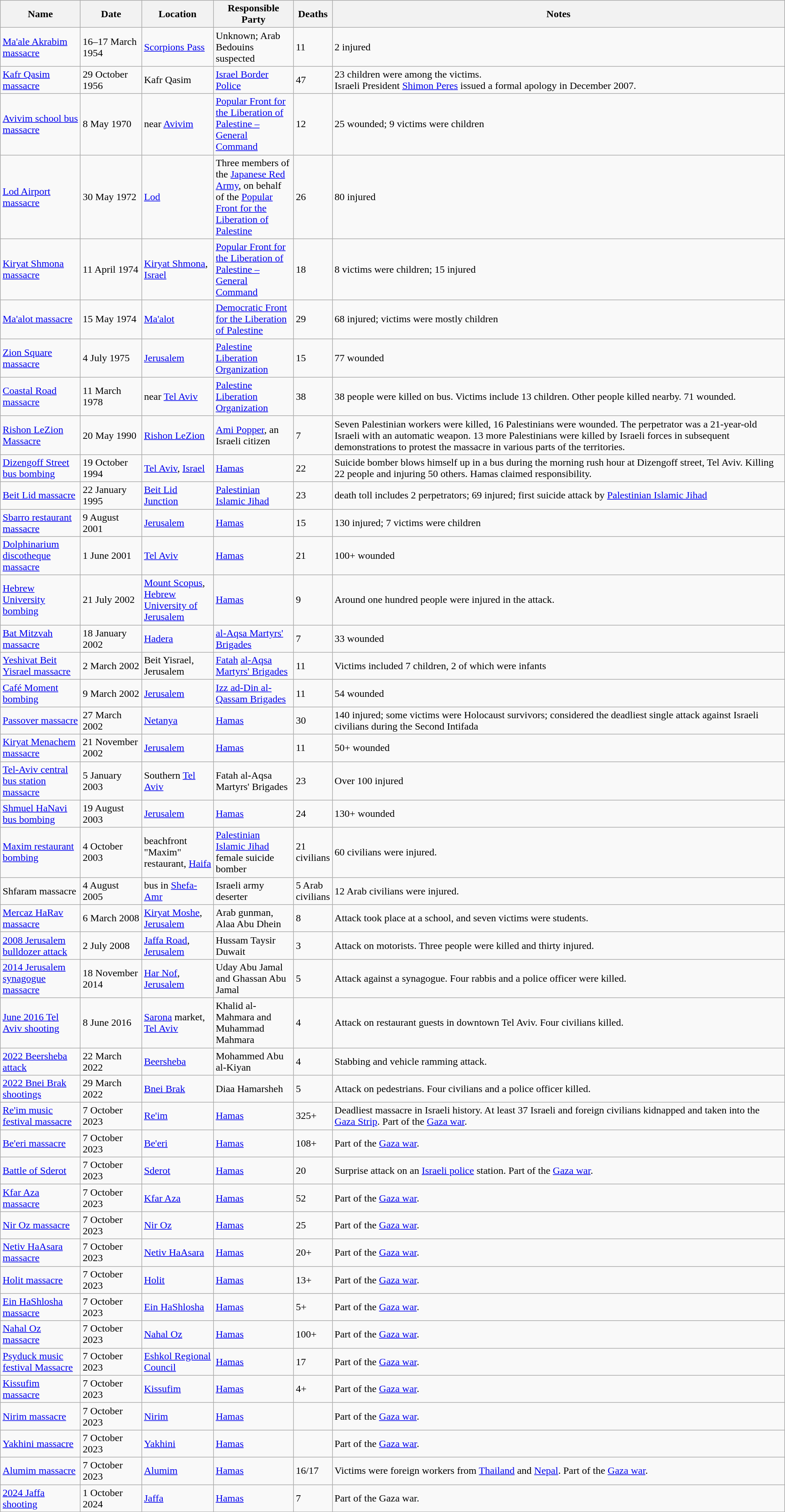<table class="sortable wikitable">
<tr>
<th style="width:120px;">Name</th>
<th style="width:90px;" data-sort-type="date">Date</th>
<th style="width:65px;">Location</th>
<th style="width:120px;">Responsible Party</th>
<th style="width:50px;" data-sort-type="number">Deaths</th>
<th class="unsortable">Notes</th>
</tr>
<tr>
<td><a href='#'>Ma'ale Akrabim massacre</a></td>
<td data-sort-value="16 March 1954">16–17 March 1954</td>
<td><a href='#'>Scorpions Pass</a></td>
<td>Unknown; Arab Bedouins suspected</td>
<td>11</td>
<td>2 injured</td>
</tr>
<tr>
<td><a href='#'>Kafr Qasim massacre</a></td>
<td>29 October 1956</td>
<td>Kafr Qasim</td>
<td><a href='#'>Israel Border Police</a></td>
<td>47</td>
<td>23 children were among the victims.<br>Israeli President <a href='#'>Shimon Peres</a> issued a formal apology in December 2007.</td>
</tr>
<tr>
<td><a href='#'>Avivim school bus massacre</a></td>
<td>8 May 1970</td>
<td>near <a href='#'>Avivim</a></td>
<td><a href='#'>Popular Front for the Liberation of Palestine – General Command</a></td>
<td>12</td>
<td>25 wounded; 9 victims were children</td>
</tr>
<tr>
<td><a href='#'>Lod Airport massacre</a></td>
<td>30 May 1972</td>
<td><a href='#'>Lod</a></td>
<td>Three members of the <a href='#'>Japanese Red Army</a>, on behalf of the <a href='#'>Popular Front for the Liberation of Palestine</a></td>
<td>26</td>
<td>80 injured</td>
</tr>
<tr>
<td><a href='#'>Kiryat Shmona massacre</a></td>
<td>11 April 1974</td>
<td><a href='#'>Kiryat Shmona</a>, <a href='#'>Israel</a></td>
<td><a href='#'>Popular Front for the Liberation of Palestine – General Command</a></td>
<td>18</td>
<td>8 victims were children; 15 injured</td>
</tr>
<tr>
<td><a href='#'>Ma'alot massacre</a></td>
<td>15 May 1974</td>
<td><a href='#'>Ma'alot</a></td>
<td><a href='#'>Democratic Front for the Liberation of Palestine</a></td>
<td>29</td>
<td>68 injured; victims were mostly children</td>
</tr>
<tr>
<td><a href='#'>Zion Square massacre</a></td>
<td>4 July 1975</td>
<td><a href='#'>Jerusalem</a></td>
<td><a href='#'>Palestine Liberation Organization</a></td>
<td>15</td>
<td>77 wounded</td>
</tr>
<tr>
<td><a href='#'>Coastal Road massacre</a></td>
<td>11 March 1978</td>
<td>near <a href='#'>Tel Aviv</a></td>
<td><a href='#'>Palestine Liberation Organization</a></td>
<td>38</td>
<td>38 people were killed on bus. Victims include 13 children. Other people killed nearby. 71 wounded.</td>
</tr>
<tr>
<td><a href='#'>Rishon LeZion Massacre</a></td>
<td>20 May 1990</td>
<td><a href='#'>Rishon LeZion</a></td>
<td><a href='#'>Ami Popper</a>, an Israeli citizen</td>
<td>7 </td>
<td>Seven Palestinian workers were killed, 16 Palestinians were wounded. The perpetrator was a 21-year-old Israeli with an automatic weapon. 13 more Palestinians were killed by Israeli forces in subsequent demonstrations to protest the massacre in various parts of the territories.</td>
</tr>
<tr>
<td><a href='#'>Dizengoff Street bus bombing</a></td>
<td>19 October 1994</td>
<td><a href='#'>Tel Aviv</a>, <a href='#'>Israel</a></td>
<td><a href='#'>Hamas</a></td>
<td>22</td>
<td>Suicide bomber blows himself up in a bus during the morning rush hour at Dizengoff street, Tel Aviv. Killing 22 people and injuring 50 others. Hamas claimed responsibility.</td>
</tr>
<tr>
<td><a href='#'>Beit Lid massacre</a></td>
<td>22 January 1995</td>
<td><a href='#'>Beit Lid Junction</a></td>
<td><a href='#'>Palestinian Islamic Jihad</a></td>
<td>23</td>
<td>death toll includes 2 perpetrators; 69 injured; first suicide attack by <a href='#'>Palestinian Islamic Jihad</a></td>
</tr>
<tr>
<td><a href='#'>Sbarro restaurant massacre</a></td>
<td>9 August 2001</td>
<td><a href='#'>Jerusalem</a></td>
<td><a href='#'>Hamas</a></td>
<td>15</td>
<td>130 injured; 7 victims were children</td>
</tr>
<tr>
<td><a href='#'>Dolphinarium discotheque massacre</a></td>
<td>1 June 2001</td>
<td><a href='#'>Tel Aviv</a></td>
<td><a href='#'>Hamas</a></td>
<td>21</td>
<td>100+ wounded</td>
</tr>
<tr>
<td><a href='#'>Hebrew University bombing</a></td>
<td>21 July 2002</td>
<td><a href='#'>Mount Scopus</a>, <a href='#'>Hebrew University of Jerusalem</a></td>
<td><a href='#'>Hamas</a></td>
<td>9</td>
<td>Around one hundred people were injured in the attack.</td>
</tr>
<tr>
<td><a href='#'>Bat Mitzvah massacre</a></td>
<td>18 January 2002</td>
<td><a href='#'>Hadera</a></td>
<td><a href='#'>al-Aqsa Martyrs' Brigades</a></td>
<td>7</td>
<td>33 wounded</td>
</tr>
<tr>
<td><a href='#'>Yeshivat Beit Yisrael massacre</a></td>
<td>2 March 2002</td>
<td>Beit Yisrael, Jerusalem</td>
<td><a href='#'>Fatah</a> <a href='#'>al-Aqsa Martyrs' Brigades</a></td>
<td>11</td>
<td>Victims included 7 children, 2 of which were infants</td>
</tr>
<tr>
<td><a href='#'>Café Moment bombing</a></td>
<td>9 March 2002</td>
<td><a href='#'>Jerusalem</a></td>
<td><a href='#'>Izz ad-Din al-Qassam Brigades</a></td>
<td>11</td>
<td>54 wounded</td>
</tr>
<tr>
<td><a href='#'>Passover massacre</a></td>
<td>27 March 2002</td>
<td><a href='#'>Netanya</a></td>
<td><a href='#'>Hamas</a></td>
<td>30</td>
<td>140 injured; some victims were Holocaust survivors; considered the deadliest single attack against Israeli civilians during the Second Intifada</td>
</tr>
<tr>
<td><a href='#'>Kiryat Menachem massacre</a></td>
<td>21 November 2002</td>
<td><a href='#'>Jerusalem</a></td>
<td><a href='#'>Hamas</a></td>
<td>11</td>
<td>50+ wounded</td>
</tr>
<tr>
<td><a href='#'>Tel-Aviv central bus station massacre</a></td>
<td>5 January 2003</td>
<td>Southern <a href='#'>Tel Aviv</a></td>
<td>Fatah al-Aqsa Martyrs' Brigades</td>
<td>23</td>
<td>Over 100 injured</td>
</tr>
<tr>
<td><a href='#'>Shmuel HaNavi bus bombing</a></td>
<td>19 August 2003</td>
<td><a href='#'>Jerusalem</a></td>
<td><a href='#'>Hamas</a></td>
<td>24</td>
<td>130+ wounded</td>
</tr>
<tr>
<td><a href='#'>Maxim restaurant bombing</a></td>
<td>4 October 2003</td>
<td>beachfront "Maxim" restaurant, <a href='#'>Haifa</a></td>
<td><a href='#'>Palestinian Islamic Jihad</a> female suicide bomber</td>
<td>21 civilians</td>
<td>60 civilians were injured.</td>
</tr>
<tr>
<td>Shfaram massacre</td>
<td>4 August 2005</td>
<td>bus in <a href='#'>Shefa-Amr</a></td>
<td>Israeli army deserter</td>
<td>5 Arab civilians</td>
<td>12 Arab civilians were injured.</td>
</tr>
<tr>
<td><a href='#'>Mercaz HaRav massacre</a></td>
<td>6 March 2008</td>
<td><a href='#'>Kiryat Moshe</a>, <a href='#'>Jerusalem</a></td>
<td>Arab gunman, Alaa Abu Dhein</td>
<td>8</td>
<td>Attack took place at a school, and seven victims were students.</td>
</tr>
<tr>
<td><a href='#'>2008 Jerusalem bulldozer attack</a></td>
<td>2 July 2008</td>
<td><a href='#'>Jaffa Road</a>, <a href='#'>Jerusalem</a></td>
<td>Hussam Taysir Duwait</td>
<td>3</td>
<td>Attack on motorists. Three people were killed and thirty injured.</td>
</tr>
<tr>
<td><a href='#'>2014 Jerusalem synagogue massacre</a></td>
<td>18 November 2014</td>
<td><a href='#'>Har Nof</a>, <a href='#'>Jerusalem</a></td>
<td>Uday Abu Jamal and Ghassan Abu Jamal</td>
<td>5</td>
<td>Attack against a synagogue. Four rabbis and a police officer were killed.</td>
</tr>
<tr>
<td><a href='#'>June 2016 Tel Aviv shooting</a></td>
<td>8 June 2016</td>
<td><a href='#'>Sarona</a> market, <a href='#'>Tel Aviv</a></td>
<td>Khalid al-Mahmara and Muhammad Mahmara</td>
<td>4</td>
<td>Attack on restaurant guests in downtown Tel Aviv. Four civilians killed.</td>
</tr>
<tr>
<td><a href='#'>2022 Beersheba attack</a></td>
<td>22 March 2022</td>
<td><a href='#'>Beersheba</a></td>
<td>Mohammed Abu al-Kiyan</td>
<td>4</td>
<td>Stabbing and vehicle ramming attack.</td>
</tr>
<tr>
<td><a href='#'>2022 Bnei Brak shootings</a></td>
<td>29 March 2022</td>
<td><a href='#'>Bnei Brak</a></td>
<td>Diaa Hamarsheh</td>
<td>5</td>
<td>Attack on pedestrians. Four civilians and a police officer killed.</td>
</tr>
<tr>
<td><a href='#'>Re'im music festival massacre</a></td>
<td>7 October 2023</td>
<td><a href='#'>Re'im</a></td>
<td><a href='#'>Hamas</a></td>
<td>325+</td>
<td>Deadliest massacre in Israeli history. At least 37 Israeli and foreign civilians kidnapped and taken into the <a href='#'>Gaza Strip</a>. Part of the <a href='#'>Gaza war</a>.</td>
</tr>
<tr>
<td><a href='#'>Be'eri massacre</a></td>
<td>7 October 2023</td>
<td><a href='#'>Be'eri</a></td>
<td><a href='#'>Hamas</a></td>
<td>108+</td>
<td>Part of the <a href='#'>Gaza war</a>.</td>
</tr>
<tr>
<td><a href='#'>Battle of Sderot</a></td>
<td>7 October 2023</td>
<td><a href='#'>Sderot</a></td>
<td><a href='#'>Hamas</a></td>
<td>20</td>
<td>Surprise attack on an <a href='#'>Israeli police</a> station. Part of the <a href='#'>Gaza war</a>.</td>
</tr>
<tr>
<td><a href='#'>Kfar Aza massacre</a></td>
<td>7 October 2023</td>
<td><a href='#'>Kfar Aza</a></td>
<td><a href='#'>Hamas</a></td>
<td>52</td>
<td>Part of the <a href='#'>Gaza war</a>.</td>
</tr>
<tr>
<td><a href='#'>Nir Oz massacre</a></td>
<td>7 October 2023</td>
<td><a href='#'>Nir Oz</a></td>
<td><a href='#'>Hamas</a></td>
<td>25</td>
<td>Part of the <a href='#'>Gaza war</a>.</td>
</tr>
<tr>
<td><a href='#'>Netiv HaAsara massacre</a></td>
<td>7 October 2023</td>
<td><a href='#'>Netiv HaAsara</a></td>
<td><a href='#'>Hamas</a></td>
<td>20+</td>
<td>Part of the <a href='#'>Gaza war</a>.</td>
</tr>
<tr>
<td><a href='#'>Holit massacre</a></td>
<td>7 October 2023</td>
<td><a href='#'>Holit</a></td>
<td><a href='#'>Hamas</a></td>
<td>13+</td>
<td>Part of the <a href='#'>Gaza war</a>.</td>
</tr>
<tr>
<td><a href='#'>Ein HaShlosha massacre</a></td>
<td>7 October 2023</td>
<td><a href='#'>Ein HaShlosha</a></td>
<td><a href='#'>Hamas</a></td>
<td>5+</td>
<td>Part of the <a href='#'>Gaza war</a>.</td>
</tr>
<tr>
<td><a href='#'>Nahal Oz massacre</a></td>
<td>7 October 2023</td>
<td><a href='#'>Nahal Oz</a></td>
<td><a href='#'>Hamas</a></td>
<td>100+</td>
<td>Part of the <a href='#'>Gaza war</a>.</td>
</tr>
<tr>
<td><a href='#'>Psyduck music festival Massacre</a></td>
<td>7 October 2023</td>
<td><a href='#'>Eshkol Regional Council</a></td>
<td><a href='#'>Hamas</a></td>
<td>17</td>
<td>Part of the <a href='#'>Gaza war</a>.</td>
</tr>
<tr>
<td><a href='#'>Kissufim massacre</a></td>
<td>7 October 2023</td>
<td><a href='#'>Kissufim</a></td>
<td><a href='#'>Hamas</a></td>
<td>4+</td>
<td>Part of the <a href='#'>Gaza war</a>.</td>
</tr>
<tr>
<td><a href='#'>Nirim massacre</a></td>
<td>7 October 2023</td>
<td><a href='#'>Nirim</a></td>
<td><a href='#'>Hamas</a></td>
<td></td>
<td>Part of the <a href='#'>Gaza war</a>.</td>
</tr>
<tr>
<td><a href='#'>Yakhini massacre</a></td>
<td>7 October 2023</td>
<td><a href='#'>Yakhini</a></td>
<td><a href='#'>Hamas</a></td>
<td></td>
<td>Part of the <a href='#'>Gaza war</a>.</td>
</tr>
<tr>
<td><a href='#'>Alumim massacre</a></td>
<td>7 October 2023</td>
<td><a href='#'>Alumim</a></td>
<td><a href='#'>Hamas</a></td>
<td>16/17</td>
<td>Victims were foreign workers from <a href='#'>Thailand</a> and <a href='#'>Nepal</a>. Part of the <a href='#'>Gaza war</a>.</td>
</tr>
<tr>
<td><a href='#'>2024 Jaffa shooting</a></td>
<td>1 October 2024</td>
<td><a href='#'>Jaffa</a></td>
<td><a href='#'>Hamas</a></td>
<td>7</td>
<td>Part of the Gaza war.</td>
</tr>
</table>
